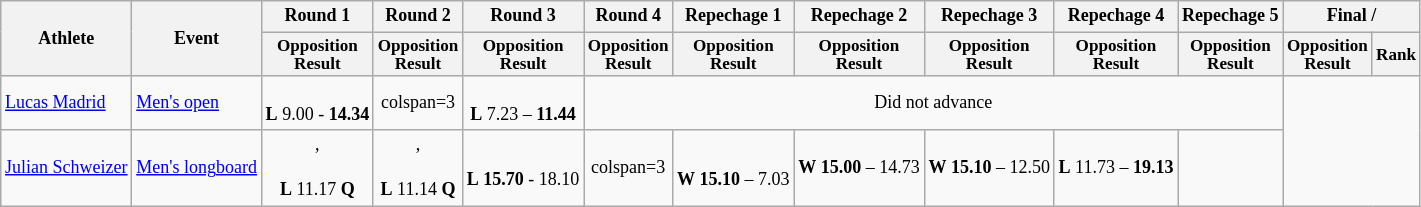<table class=wikitable style=font-size:75%;text-align:center>
<tr>
<th rowspan=2>Athlete</th>
<th rowspan=2>Event</th>
<th>Round 1</th>
<th>Round 2</th>
<th>Round 3</th>
<th>Round 4</th>
<th>Repechage 1</th>
<th>Repechage 2</th>
<th>Repechage 3</th>
<th>Repechage 4</th>
<th>Repechage 5</th>
<th colspan=2>Final / </th>
</tr>
<tr style=font-size:95%>
<th>Opposition<br>Result</th>
<th>Opposition<br>Result</th>
<th>Opposition<br>Result</th>
<th>Opposition<br>Result</th>
<th>Opposition<br>Result</th>
<th>Opposition<br>Result</th>
<th>Opposition<br>Result</th>
<th>Opposition<br>Result</th>
<th>Opposition<br>Result</th>
<th>Opposition<br>Result</th>
<th>Rank</th>
</tr>
<tr>
<td align=left><a href='#'>Lucas Madrid</a></td>
<td align=left><a href='#'>Men's open</a></td>
<td><br><strong>L</strong> 9.00 - <strong>14.34</strong></td>
<td>colspan=3 </td>
<td><br><strong>L</strong> 7.23 – <strong>11.44</strong></td>
<td align=center colspan=6>Did not advance</td>
</tr>
<tr>
<td align=left><a href='#'>Julian Schweizer</a></td>
<td align=left><a href='#'>Men's longboard</a></td>
<td>,<br><br> <strong>L</strong> 11.17 <strong>Q</strong></td>
<td>,<br><br>  <strong>L</strong> 11.14 <strong>Q</strong></td>
<td><br> <strong>L</strong> <strong>15.70</strong> - 18.10</td>
<td>colspan=3 </td>
<td> <br> <strong>W</strong> <strong>15.10</strong> – 7.03</td>
<td> <strong>W</strong> <strong>15.00</strong> – 14.73</td>
<td> <strong>W</strong> <strong>15.10</strong> – 12.50</td>
<td> <strong>L</strong> 11.73 – <strong>19.13</strong></td>
<td align=center></td>
</tr>
</table>
